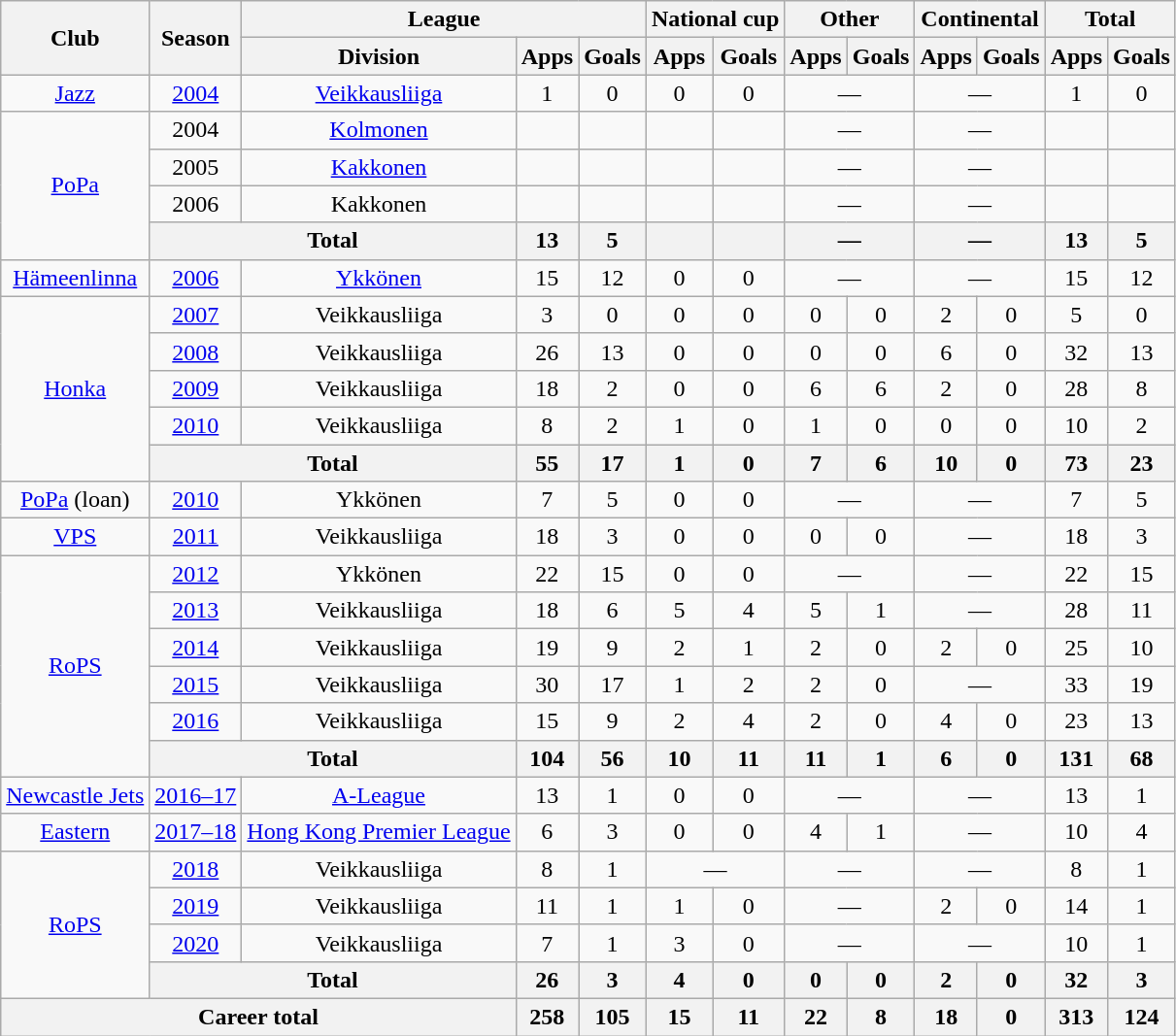<table class="wikitable" style="text-align:center">
<tr>
<th rowspan="2">Club</th>
<th rowspan="2">Season</th>
<th colspan="3">League</th>
<th colspan="2">National cup</th>
<th colspan="2">Other</th>
<th colspan="2">Continental</th>
<th colspan="2">Total</th>
</tr>
<tr>
<th>Division</th>
<th>Apps</th>
<th>Goals</th>
<th>Apps</th>
<th>Goals</th>
<th>Apps</th>
<th>Goals</th>
<th>Apps</th>
<th>Goals</th>
<th>Apps</th>
<th>Goals</th>
</tr>
<tr>
<td><a href='#'>Jazz</a></td>
<td><a href='#'>2004</a></td>
<td><a href='#'>Veikkausliiga</a></td>
<td>1</td>
<td>0</td>
<td>0</td>
<td>0</td>
<td colspan="2">—</td>
<td colspan="2">—</td>
<td>1</td>
<td>0</td>
</tr>
<tr>
<td rowspan="4"><a href='#'>PoPa</a></td>
<td>2004</td>
<td><a href='#'>Kolmonen</a></td>
<td></td>
<td></td>
<td></td>
<td></td>
<td colspan="2">—</td>
<td colspan="2">—</td>
<td></td>
<td></td>
</tr>
<tr>
<td>2005</td>
<td><a href='#'>Kakkonen</a></td>
<td></td>
<td></td>
<td></td>
<td></td>
<td colspan="2">—</td>
<td colspan="2">—</td>
<td></td>
<td></td>
</tr>
<tr>
<td>2006</td>
<td>Kakkonen</td>
<td></td>
<td></td>
<td></td>
<td></td>
<td colspan="2">—</td>
<td colspan="2">—</td>
<td></td>
<td></td>
</tr>
<tr>
<th colspan="2">Total</th>
<th>13</th>
<th>5</th>
<th></th>
<th></th>
<th colspan="2">—</th>
<th colspan="2">—</th>
<th>13</th>
<th>5</th>
</tr>
<tr>
<td><a href='#'>Hämeenlinna</a></td>
<td><a href='#'>2006</a></td>
<td><a href='#'>Ykkönen</a></td>
<td>15</td>
<td>12</td>
<td>0</td>
<td>0</td>
<td colspan="2">—</td>
<td colspan="2">—</td>
<td>15</td>
<td>12</td>
</tr>
<tr>
<td rowspan="5"><a href='#'>Honka</a></td>
<td><a href='#'>2007</a></td>
<td>Veikkausliiga</td>
<td>3</td>
<td>0</td>
<td>0</td>
<td>0</td>
<td>0</td>
<td>0</td>
<td>2</td>
<td>0</td>
<td>5</td>
<td>0</td>
</tr>
<tr>
<td><a href='#'>2008</a></td>
<td>Veikkausliiga</td>
<td>26</td>
<td>13</td>
<td>0</td>
<td>0</td>
<td>0</td>
<td>0</td>
<td>6</td>
<td>0</td>
<td>32</td>
<td>13</td>
</tr>
<tr>
<td><a href='#'>2009</a></td>
<td>Veikkausliiga</td>
<td>18</td>
<td>2</td>
<td>0</td>
<td>0</td>
<td>6</td>
<td>6</td>
<td>2</td>
<td>0</td>
<td>28</td>
<td>8</td>
</tr>
<tr>
<td><a href='#'>2010</a></td>
<td>Veikkausliiga</td>
<td>8</td>
<td>2</td>
<td>1</td>
<td>0</td>
<td>1</td>
<td>0</td>
<td>0</td>
<td>0</td>
<td>10</td>
<td>2</td>
</tr>
<tr>
<th colspan="2">Total</th>
<th>55</th>
<th>17</th>
<th>1</th>
<th>0</th>
<th>7</th>
<th>6</th>
<th>10</th>
<th>0</th>
<th>73</th>
<th>23</th>
</tr>
<tr>
<td><a href='#'>PoPa</a> (loan)</td>
<td><a href='#'>2010</a></td>
<td>Ykkönen</td>
<td>7</td>
<td>5</td>
<td>0</td>
<td>0</td>
<td colspan="2">—</td>
<td colspan="2">—</td>
<td>7</td>
<td>5</td>
</tr>
<tr>
<td><a href='#'>VPS</a></td>
<td><a href='#'>2011</a></td>
<td>Veikkausliiga</td>
<td>18</td>
<td>3</td>
<td>0</td>
<td>0</td>
<td>0</td>
<td>0</td>
<td colspan="2">—</td>
<td>18</td>
<td>3</td>
</tr>
<tr>
<td rowspan="6"><a href='#'>RoPS</a></td>
<td><a href='#'>2012</a></td>
<td>Ykkönen</td>
<td>22</td>
<td>15</td>
<td>0</td>
<td>0</td>
<td colspan="2">—</td>
<td colspan="2">—</td>
<td>22</td>
<td>15</td>
</tr>
<tr>
<td><a href='#'>2013</a></td>
<td>Veikkausliiga</td>
<td>18</td>
<td>6</td>
<td>5</td>
<td>4</td>
<td>5</td>
<td>1</td>
<td colspan="2">—</td>
<td>28</td>
<td>11</td>
</tr>
<tr>
<td><a href='#'>2014</a></td>
<td>Veikkausliiga</td>
<td>19</td>
<td>9</td>
<td>2</td>
<td>1</td>
<td>2</td>
<td>0</td>
<td>2</td>
<td>0</td>
<td>25</td>
<td>10</td>
</tr>
<tr>
<td><a href='#'>2015</a></td>
<td>Veikkausliiga</td>
<td>30</td>
<td>17</td>
<td>1</td>
<td>2</td>
<td>2</td>
<td>0</td>
<td colspan="2">—</td>
<td>33</td>
<td>19</td>
</tr>
<tr>
<td><a href='#'>2016</a></td>
<td>Veikkausliiga</td>
<td>15</td>
<td>9</td>
<td>2</td>
<td>4</td>
<td>2</td>
<td>0</td>
<td>4</td>
<td>0</td>
<td>23</td>
<td>13</td>
</tr>
<tr>
<th colspan="2">Total</th>
<th>104</th>
<th>56</th>
<th>10</th>
<th>11</th>
<th>11</th>
<th>1</th>
<th>6</th>
<th>0</th>
<th>131</th>
<th>68</th>
</tr>
<tr>
<td><a href='#'>Newcastle Jets</a></td>
<td><a href='#'>2016–17</a></td>
<td><a href='#'>A-League</a></td>
<td>13</td>
<td>1</td>
<td>0</td>
<td>0</td>
<td colspan="2">—</td>
<td colspan="2">—</td>
<td>13</td>
<td>1</td>
</tr>
<tr>
<td><a href='#'>Eastern</a></td>
<td><a href='#'>2017–18</a></td>
<td><a href='#'>Hong Kong Premier League</a></td>
<td>6</td>
<td>3</td>
<td>0</td>
<td>0</td>
<td>4</td>
<td>1</td>
<td colspan="2">—</td>
<td>10</td>
<td>4</td>
</tr>
<tr>
<td rowspan="4"><a href='#'>RoPS</a></td>
<td><a href='#'>2018</a></td>
<td>Veikkausliiga</td>
<td>8</td>
<td>1</td>
<td colspan="2">—</td>
<td colspan="2">—</td>
<td colspan="2">—</td>
<td>8</td>
<td>1</td>
</tr>
<tr>
<td><a href='#'>2019</a></td>
<td>Veikkausliiga</td>
<td>11</td>
<td>1</td>
<td>1</td>
<td>0</td>
<td colspan="2">—</td>
<td>2</td>
<td>0</td>
<td>14</td>
<td>1</td>
</tr>
<tr>
<td><a href='#'>2020</a></td>
<td>Veikkausliiga</td>
<td>7</td>
<td>1</td>
<td>3</td>
<td>0</td>
<td colspan="2">—</td>
<td colspan="2">—</td>
<td>10</td>
<td>1</td>
</tr>
<tr>
<th colspan="2">Total</th>
<th>26</th>
<th>3</th>
<th>4</th>
<th>0</th>
<th>0</th>
<th>0</th>
<th>2</th>
<th>0</th>
<th>32</th>
<th>3</th>
</tr>
<tr>
<th colspan="3">Career total</th>
<th>258</th>
<th>105</th>
<th>15</th>
<th>11</th>
<th>22</th>
<th>8</th>
<th>18</th>
<th>0</th>
<th>313</th>
<th>124</th>
</tr>
</table>
